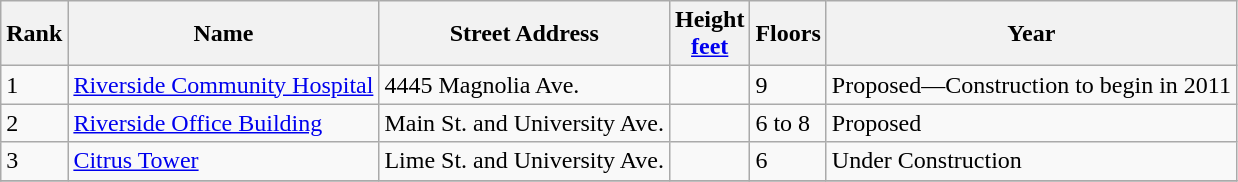<table class="wikitable sortable">
<tr>
<th>Rank</th>
<th>Name</th>
<th>Street Address</th>
<th>Height<br><a href='#'>feet</a></th>
<th>Floors</th>
<th>Year</th>
</tr>
<tr>
<td>1</td>
<td><a href='#'>Riverside Community Hospital</a></td>
<td>4445 Magnolia Ave.</td>
<td></td>
<td>9</td>
<td>Proposed—Construction to begin in 2011</td>
</tr>
<tr>
<td>2</td>
<td><a href='#'>Riverside Office Building</a></td>
<td>Main St. and University Ave.</td>
<td></td>
<td>6 to 8</td>
<td>Proposed</td>
</tr>
<tr>
<td>3</td>
<td><a href='#'>Citrus Tower</a></td>
<td>Lime St. and University Ave.</td>
<td></td>
<td>6</td>
<td>Under Construction</td>
</tr>
<tr>
</tr>
</table>
